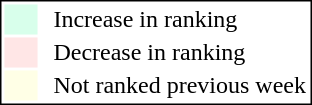<table style="border:1px solid black; float:right;">
<tr>
<td style="background:#D8FFEB; width:20px;"></td>
<td> </td>
<td>Increase in ranking</td>
</tr>
<tr>
<td style="background:#FFE6E6; width:20px;"></td>
<td> </td>
<td>Decrease in ranking</td>
</tr>
<tr>
<td style="background:#FFFFE6; width:20px;"></td>
<td> </td>
<td>Not ranked previous week</td>
</tr>
</table>
